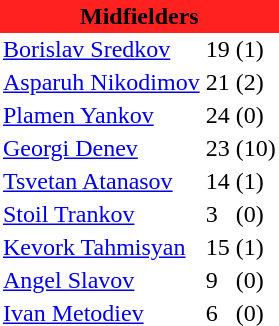<table class="toccolours" border="0" cellpadding="2" cellspacing="0" align="left" style="margin:0.5em;">
<tr>
<th colspan="4" align="center" bgcolor="#FF2020"><span>Midfielders</span></th>
</tr>
<tr>
<td> <a href='#'>Borislav Sredkov</a></td>
<td>19</td>
<td>(1)</td>
</tr>
<tr>
<td> <a href='#'>Asparuh Nikodimov</a></td>
<td>21</td>
<td>(2)</td>
</tr>
<tr>
<td> <a href='#'>Plamen Yankov</a></td>
<td>24</td>
<td>(0)</td>
</tr>
<tr>
<td> <a href='#'>Georgi Denev</a></td>
<td>23</td>
<td>(10)</td>
</tr>
<tr>
<td> <a href='#'>Tsvetan Atanasov</a></td>
<td>14</td>
<td>(1)</td>
</tr>
<tr>
<td> <a href='#'>Stoil Trankov</a></td>
<td>3</td>
<td>(0)</td>
</tr>
<tr>
<td> <a href='#'>Kevork Tahmisyan</a></td>
<td>15</td>
<td>(1)</td>
</tr>
<tr>
<td> <a href='#'>Angel Slavov</a></td>
<td>9</td>
<td>(0)</td>
</tr>
<tr>
<td> <a href='#'>Ivan Metodiev</a></td>
<td>6</td>
<td>(0)</td>
</tr>
<tr>
</tr>
</table>
